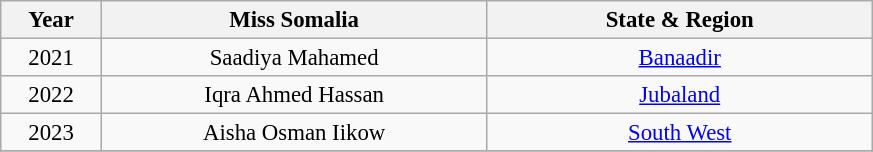<table class="wikitable sortable" style="font-size: 95%; text-align:center">
<tr>
<th width="60">Year</th>
<th width="250">Miss Somalia</th>
<th width="250">State & Region</th>
</tr>
<tr>
<td>2021</td>
<td>Saadiya Mahamed</td>
<td><a href='#'>Banaadir</a></td>
</tr>
<tr>
<td>2022</td>
<td>Iqra Ahmed Hassan</td>
<td><a href='#'>Jubaland</a></td>
</tr>
<tr>
<td>2023</td>
<td>Aisha Osman Iikow</td>
<td><a href='#'>South West</a></td>
</tr>
<tr>
</tr>
</table>
